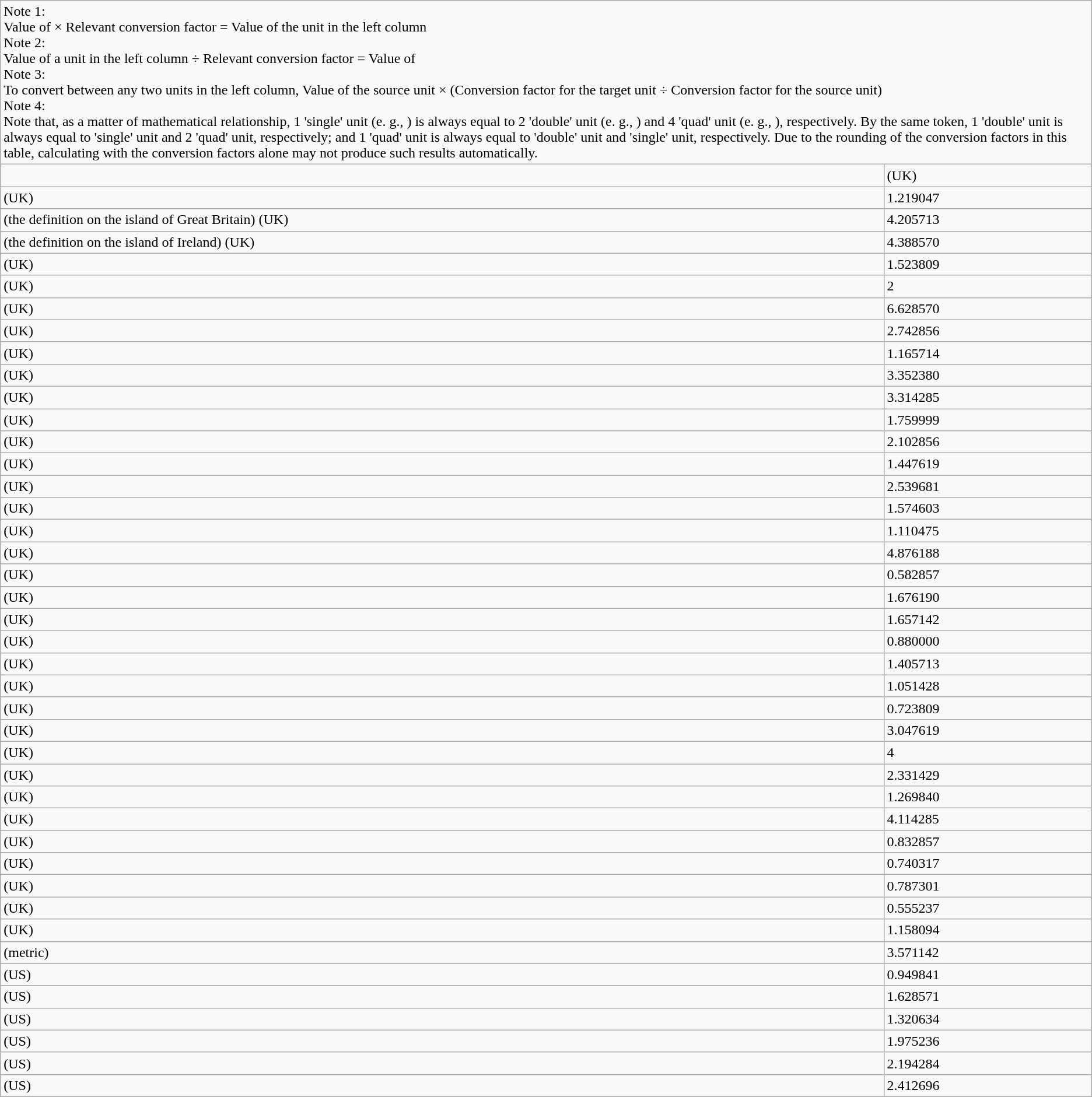<table class="wikitable">
<tr>
<td colspan="2">Note 1:<br>Value of  × Relevant conversion factor = Value of the unit in the left column<br>Note 2:<br>Value of a unit in the left column ÷ Relevant conversion factor = Value of <br>Note 3:<br>To convert between any two units in the left column, Value of the source unit × (Conversion factor for the target unit ÷ Conversion factor for the source unit)<br>Note 4:<br>Note that, as a matter of mathematical relationship, 1 'single' unit (e. g., ) is always equal to 2 'double' unit (e. g., ) and 4 'quad' unit (e. g., ), respectively.  By the same token, 1 'double' unit is always equal to  'single' unit and 2 'quad' unit, respectively; and 1 'quad' unit is always equal to  'double' unit and  'single' unit, respectively.  Due to the rounding of the conversion factors in this table, calculating with the conversion factors alone may not produce such results automatically.</td>
</tr>
<tr>
<td></td>
<td> (UK)</td>
</tr>
<tr>
<td> (UK)</td>
<td>1.219047</td>
</tr>
<tr>
<td> (the definition on the island of Great Britain) (UK)</td>
<td>4.205713</td>
</tr>
<tr>
<td> (the definition on the island of Ireland) (UK)</td>
<td>4.388570</td>
</tr>
<tr>
<td> (UK)</td>
<td>1.523809</td>
</tr>
<tr>
<td> (UK)</td>
<td>2</td>
</tr>
<tr>
<td> (UK)</td>
<td>6.628570</td>
</tr>
<tr>
<td> (UK)</td>
<td>2.742856</td>
</tr>
<tr>
<td> (UK)</td>
<td>1.165714</td>
</tr>
<tr>
<td> (UK)</td>
<td>3.352380</td>
</tr>
<tr>
<td> (UK)</td>
<td>3.314285</td>
</tr>
<tr>
<td> (UK)</td>
<td>1.759999</td>
</tr>
<tr>
<td> (UK)</td>
<td>2.102856</td>
</tr>
<tr>
<td> (UK)</td>
<td>1.447619</td>
</tr>
<tr>
<td> (UK)</td>
<td>2.539681</td>
</tr>
<tr>
<td> (UK)</td>
<td>1.574603</td>
</tr>
<tr>
<td> (UK)</td>
<td>1.110475</td>
</tr>
<tr>
<td> (UK)</td>
<td>4.876188</td>
</tr>
<tr>
<td> (UK)</td>
<td>0.582857</td>
</tr>
<tr>
<td> (UK)</td>
<td>1.676190</td>
</tr>
<tr>
<td> (UK)</td>
<td>1.657142</td>
</tr>
<tr>
<td> (UK)</td>
<td>0.880000</td>
</tr>
<tr>
<td> (UK)</td>
<td>1.405713</td>
</tr>
<tr>
<td> (UK)</td>
<td>1.051428</td>
</tr>
<tr>
<td> (UK)</td>
<td>0.723809</td>
</tr>
<tr>
<td> (UK)</td>
<td>3.047619</td>
</tr>
<tr>
<td> (UK)</td>
<td>4</td>
</tr>
<tr>
<td> (UK)</td>
<td>2.331429</td>
</tr>
<tr>
<td> (UK)</td>
<td>1.269840</td>
</tr>
<tr>
<td> (UK)</td>
<td>4.114285</td>
</tr>
<tr>
<td> (UK)</td>
<td>0.832857</td>
</tr>
<tr>
<td> (UK)</td>
<td>0.740317</td>
</tr>
<tr>
<td> (UK)</td>
<td>0.787301</td>
</tr>
<tr>
<td> (UK)</td>
<td>0.555237</td>
</tr>
<tr>
<td> (UK)</td>
<td>1.158094</td>
</tr>
<tr>
<td> (metric)</td>
<td>3.571142</td>
</tr>
<tr>
<td> (US)</td>
<td>0.949841</td>
</tr>
<tr>
<td> (US)</td>
<td>1.628571</td>
</tr>
<tr>
<td> (US)</td>
<td>1.320634</td>
</tr>
<tr>
<td> (US)</td>
<td>1.975236</td>
</tr>
<tr>
<td> (US)</td>
<td>2.194284</td>
</tr>
<tr>
<td> (US)</td>
<td>2.412696</td>
</tr>
</table>
